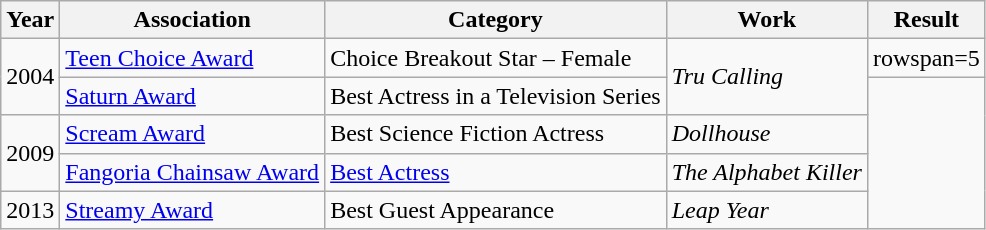<table class="wikitable sortable">
<tr>
<th>Year</th>
<th>Association</th>
<th>Category</th>
<th>Work</th>
<th>Result</th>
</tr>
<tr>
<td rowspan=2>2004</td>
<td><a href='#'>Teen Choice Award</a></td>
<td>Choice Breakout Star – Female</td>
<td rowspan=2><em>Tru Calling</em></td>
<td>rowspan=5 </td>
</tr>
<tr>
<td><a href='#'>Saturn Award</a></td>
<td>Best Actress in a Television Series</td>
</tr>
<tr>
<td rowspan=2>2009</td>
<td><a href='#'>Scream Award</a></td>
<td>Best Science Fiction Actress</td>
<td><em>Dollhouse</em></td>
</tr>
<tr>
<td><a href='#'>Fangoria Chainsaw Award</a></td>
<td><a href='#'>Best Actress</a></td>
<td><em>The Alphabet Killer</em></td>
</tr>
<tr>
<td>2013</td>
<td><a href='#'>Streamy Award</a></td>
<td>Best Guest Appearance</td>
<td><em>Leap Year</em></td>
</tr>
</table>
